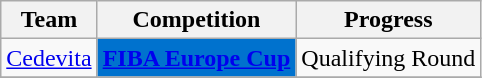<table class="wikitable sortable">
<tr>
<th>Team</th>
<th>Competition</th>
<th>Progress</th>
</tr>
<tr>
<td><a href='#'>Cedevita</a></td>
<td rowspan="1" style="background-color:#0072CE;color:white;text-align:center"><strong><span><a href='#'>FIBA Europe Cup</a></span></strong></td>
<td>Qualifying Round</td>
</tr>
<tr>
</tr>
</table>
